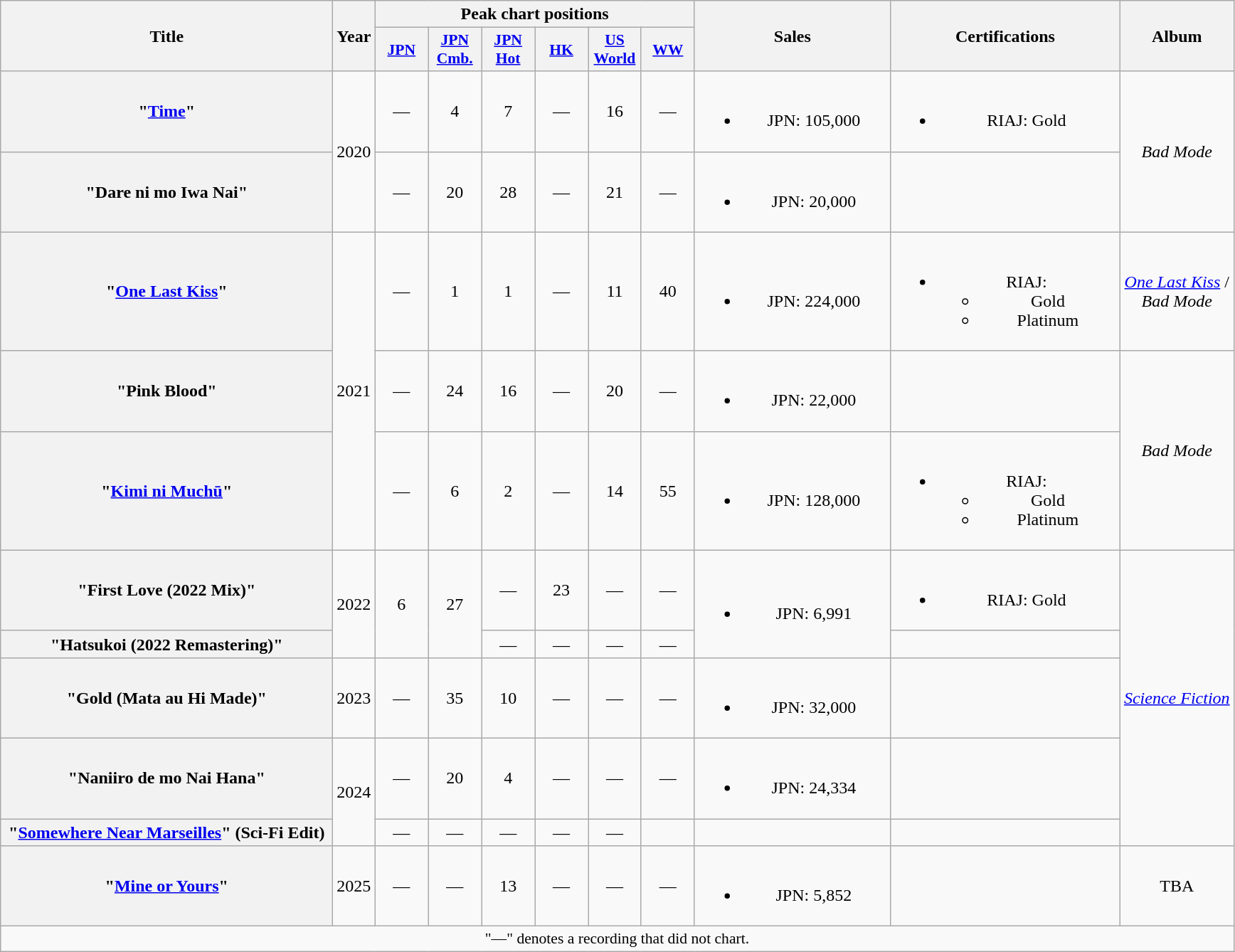<table class="wikitable plainrowheaders" style="text-align:center;">
<tr>
<th rowspan="2" scope="col" style="width:19em;">Title</th>
<th rowspan="2" scope="col">Year</th>
<th colspan="6" scope="col">Peak chart positions</th>
<th rowspan="2" scope="col" style="width:11em;">Sales</th>
<th rowspan="2" scope="col" style="width:13em;">Certifications</th>
<th rowspan="2" scope="col">Album</th>
</tr>
<tr>
<th scope="col" style="width:3em;font-size:90%;"><a href='#'>JPN</a><br></th>
<th scope="col" style="width:3em;font-size:90%;"><a href='#'>JPN Cmb.</a><br></th>
<th scope="col" style="width:3em;font-size:90%;"><a href='#'>JPN Hot</a><br></th>
<th scope="col" style="width:3em;font-size:90%;"><a href='#'>HK</a><br></th>
<th scope="col" style="width:3em;font-size:90%;"><a href='#'>US World</a><br></th>
<th scope="col" style="width:3em;font-size:90%;"><a href='#'>WW</a><br></th>
</tr>
<tr>
<th scope="row">"<a href='#'>Time</a>"</th>
<td rowspan="2">2020</td>
<td>—</td>
<td>4</td>
<td>7</td>
<td>—</td>
<td>16</td>
<td>—</td>
<td><br><ul><li>JPN: 105,000</li></ul></td>
<td><br><ul><li>RIAJ: Gold </li></ul></td>
<td rowspan="2"><em>Bad Mode</em></td>
</tr>
<tr>
<th scope="row">"Dare ni mo Iwa Nai"</th>
<td>—</td>
<td>20</td>
<td>28</td>
<td>—</td>
<td>21</td>
<td>—</td>
<td><br><ul><li>JPN: 20,000</li></ul></td>
<td></td>
</tr>
<tr>
<th scope="row">"<a href='#'>One Last Kiss</a>"</th>
<td rowspan="3">2021</td>
<td>—</td>
<td>1</td>
<td>1</td>
<td>—</td>
<td>11</td>
<td>40</td>
<td><br><ul><li>JPN: 224,000</li></ul></td>
<td><br><ul><li>RIAJ:<ul><li>Gold </li><li>Platinum </li></ul></li></ul></td>
<td><em><a href='#'>One Last Kiss</a></em> /<br><em>Bad Mode</em></td>
</tr>
<tr>
<th scope="row">"Pink Blood"</th>
<td>—</td>
<td>24</td>
<td>16</td>
<td>—</td>
<td>20</td>
<td>—</td>
<td><br><ul><li>JPN: 22,000</li></ul></td>
<td></td>
<td rowspan="2"><em>Bad Mode</em></td>
</tr>
<tr>
<th scope="row">"<a href='#'>Kimi ni Muchū</a>"</th>
<td>—</td>
<td>6</td>
<td>2</td>
<td>—</td>
<td>14</td>
<td>55</td>
<td><br><ul><li>JPN: 128,000</li></ul></td>
<td><br><ul><li>RIAJ:<ul><li>Gold </li><li>Platinum </li></ul></li></ul></td>
</tr>
<tr>
<th scope="row">"First Love (2022 Mix)"</th>
<td rowspan="2">2022</td>
<td rowspan="2">6</td>
<td rowspan="2">27</td>
<td>—</td>
<td>23</td>
<td>—</td>
<td>—</td>
<td rowspan="2"><br><ul><li>JPN: 6,991 </li></ul></td>
<td><br><ul><li>RIAJ: Gold </li></ul></td>
<td rowspan="5"><em><a href='#'>Science Fiction</a></em></td>
</tr>
<tr>
<th scope="row">"Hatsukoi (2022 Remastering)"</th>
<td>—</td>
<td>—</td>
<td>—</td>
<td>—</td>
</tr>
<tr>
<th scope="row">"Gold (Mata au Hi Made)"</th>
<td>2023</td>
<td>—</td>
<td>35</td>
<td>10</td>
<td>—</td>
<td>—</td>
<td>—</td>
<td><br><ul><li>JPN: 32,000</li></ul></td>
<td></td>
</tr>
<tr>
<th scope="row">"Naniiro de mo Nai Hana"</th>
<td rowspan="2">2024</td>
<td>—</td>
<td>20</td>
<td>4</td>
<td>—</td>
<td>—</td>
<td>—</td>
<td><br><ul><li>JPN: 24,334</li></ul></td>
<td></td>
</tr>
<tr>
<th scope="row">"<a href='#'>Somewhere Near Marseilles</a>" (Sci-Fi Edit)</th>
<td>—</td>
<td>—</td>
<td>—</td>
<td>—</td>
<td>—</td>
<td></td>
<td></td>
</tr>
<tr>
<th scope="row">"<a href='#'>Mine or Yours</a>"</th>
<td>2025</td>
<td>—</td>
<td>—</td>
<td>13</td>
<td>—</td>
<td>—</td>
<td>—</td>
<td><br><ul><li>JPN: 5,852</li></ul></td>
<td></td>
<td>TBA</td>
</tr>
<tr>
<td colspan="11" style="font-size:90%;">"—" denotes a recording that did not chart.</td>
</tr>
</table>
